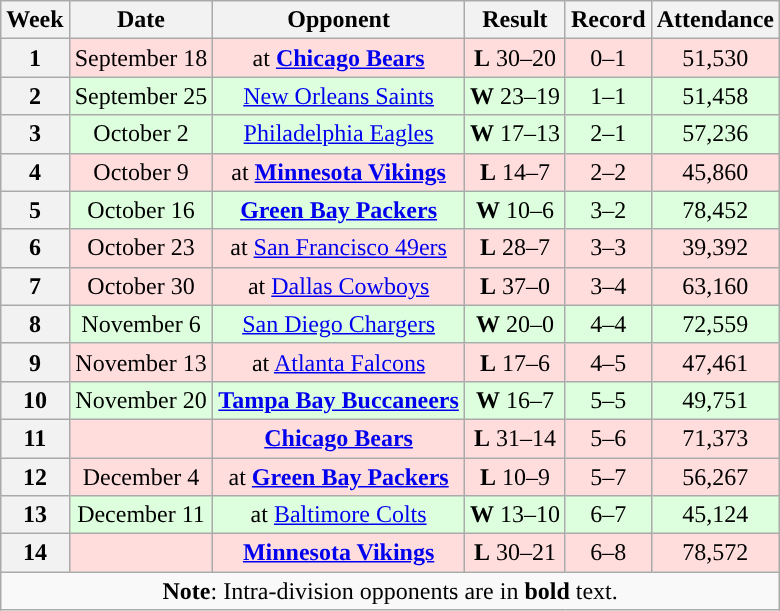<table class="wikitable"  style="text-align: center;">
<tr>
<th>Week</th>
<th>Date</th>
<th>Opponent</th>
<th>Result</th>
<th>Record</th>
<th>Attendance</th>
</tr>
<tr style="background: #ffdddd;">
<th>1</th>
<td>September 18</td>
<td>at <strong><a href='#'>Chicago Bears</a></strong></td>
<td><strong>L</strong> 30–20</td>
<td>0–1</td>
<td>51,530</td>
</tr>
<tr style="background: #ddffdd;">
<th>2</th>
<td>September 25</td>
<td><a href='#'>New Orleans Saints</a></td>
<td><strong>W</strong> 23–19</td>
<td>1–1</td>
<td>51,458</td>
</tr>
<tr style="background: #ddffdd;">
<th>3</th>
<td>October 2</td>
<td><a href='#'>Philadelphia Eagles</a></td>
<td><strong>W</strong> 17–13</td>
<td>2–1</td>
<td>57,236</td>
</tr>
<tr style="background: #ffdddd;">
<th>4</th>
<td>October 9</td>
<td>at <strong><a href='#'>Minnesota Vikings</a></strong></td>
<td><strong>L</strong> 14–7</td>
<td>2–2</td>
<td>45,860</td>
</tr>
<tr style="background: #ddffdd;">
<th>5</th>
<td>October 16</td>
<td><strong><a href='#'>Green Bay Packers</a></strong></td>
<td><strong>W</strong> 10–6</td>
<td>3–2</td>
<td>78,452</td>
</tr>
<tr style="background: #ffdddd;">
<th>6</th>
<td>October 23</td>
<td>at <a href='#'>San Francisco 49ers</a></td>
<td><strong>L</strong> 28–7</td>
<td>3–3</td>
<td>39,392</td>
</tr>
<tr style="background: #ffdddd;">
<th>7</th>
<td>October 30</td>
<td>at <a href='#'>Dallas Cowboys</a></td>
<td><strong>L</strong> 37–0</td>
<td>3–4</td>
<td>63,160</td>
</tr>
<tr style="background: #ddffdd;">
<th>8</th>
<td>November 6</td>
<td><a href='#'>San Diego Chargers</a></td>
<td><strong>W</strong> 20–0</td>
<td>4–4</td>
<td>72,559</td>
</tr>
<tr style="background: #ffdddd;">
<th>9</th>
<td>November 13</td>
<td>at <a href='#'>Atlanta Falcons</a></td>
<td><strong>L</strong> 17–6</td>
<td>4–5</td>
<td>47,461</td>
</tr>
<tr style="background: #ddffdd;">
<th>10</th>
<td>November 20</td>
<td><strong><a href='#'>Tampa Bay Buccaneers</a></strong></td>
<td><strong>W</strong> 16–7</td>
<td>5–5</td>
<td>49,751</td>
</tr>
<tr style="background: #ffdddd;">
<th>11</th>
<td></td>
<td><strong><a href='#'>Chicago Bears</a></strong></td>
<td><strong>L</strong> 31–14</td>
<td>5–6</td>
<td>71,373</td>
</tr>
<tr style="background: #ffdddd;">
<th>12</th>
<td>December 4</td>
<td>at <strong><a href='#'>Green Bay Packers</a></strong></td>
<td><strong>L</strong> 10–9</td>
<td>5–7</td>
<td>56,267</td>
</tr>
<tr style="background: #ddffdd;">
<th>13</th>
<td>December 11</td>
<td>at <a href='#'>Baltimore Colts</a></td>
<td><strong>W</strong> 13–10</td>
<td>6–7</td>
<td>45,124</td>
</tr>
<tr style="background: #ffdddd;">
<th>14</th>
<td></td>
<td><strong><a href='#'>Minnesota Vikings</a></strong></td>
<td><strong>L</strong> 30–21</td>
<td>6–8</td>
<td>78,572</td>
</tr>
<tr>
<td colspan="6"><strong>Note</strong>: Intra-division opponents are in <strong>bold</strong> text.</td>
</tr>
</table>
